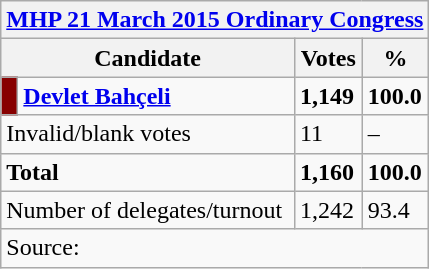<table class="wikitable floatleft">
<tr>
<th colspan="4"><a href='#'>MHP 21 March 2015 Ordinary Congress</a></th>
</tr>
<tr>
<th colspan="2">Candidate</th>
<th>Votes</th>
<th>%</th>
</tr>
<tr>
<td style="background: #870000; width:4px; text-align:center;"></td>
<td><strong><a href='#'>Devlet Bahçeli</a></strong></td>
<td><strong>1,149</strong></td>
<td><strong>100.0</strong></td>
</tr>
<tr>
<td colspan="2">Invalid/blank votes</td>
<td>11</td>
<td>–</td>
</tr>
<tr>
<td colspan="2"><strong>Total</strong></td>
<td><strong>1,160</strong></td>
<td><strong>100.0</strong></td>
</tr>
<tr>
<td colspan="2">Number of delegates/turnout</td>
<td>1,242</td>
<td>93.4</td>
</tr>
<tr>
<td colspan="4">Source: </td>
</tr>
</table>
